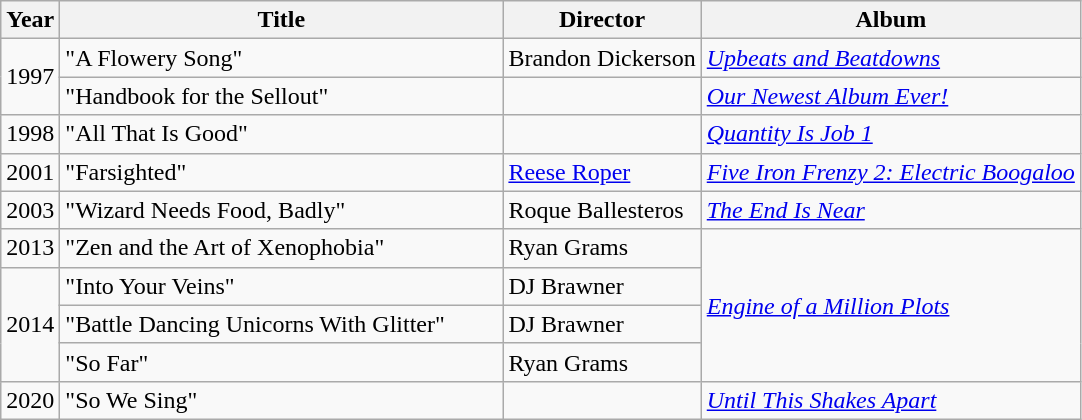<table class="wikitable">
<tr>
<th>Year</th>
<th style="width:18em">Title</th>
<th>Director</th>
<th>Album</th>
</tr>
<tr>
<td rowspan="2">1997</td>
<td>"A Flowery Song"</td>
<td>Brandon Dickerson</td>
<td rowspan="1"><em><a href='#'>Upbeats and Beatdowns</a></em></td>
</tr>
<tr>
<td>"Handbook for the Sellout"</td>
<td></td>
<td rowspan="1"><em><a href='#'>Our Newest Album Ever!</a></em></td>
</tr>
<tr>
<td rowspan="1">1998</td>
<td>"All That Is Good"</td>
<td></td>
<td rowspan="1"><em><a href='#'>Quantity Is Job 1</a></em></td>
</tr>
<tr>
<td rowspan="1">2001</td>
<td>"Farsighted"</td>
<td><a href='#'>Reese Roper</a></td>
<td rowspan="1"><em><a href='#'>Five Iron Frenzy 2: Electric Boogaloo</a></em></td>
</tr>
<tr>
<td rowspan="1">2003</td>
<td>"Wizard Needs Food, Badly"</td>
<td>Roque Ballesteros</td>
<td rowspan="1"><em><a href='#'>The End Is Near</a></em></td>
</tr>
<tr>
<td rowspan="1">2013</td>
<td>"Zen and the Art of Xenophobia"</td>
<td>Ryan Grams</td>
<td rowspan="4"><em><a href='#'>Engine of a Million Plots</a></em></td>
</tr>
<tr>
<td rowspan="3">2014</td>
<td>"Into Your Veins"</td>
<td>DJ Brawner</td>
</tr>
<tr>
<td>"Battle Dancing Unicorns With Glitter"</td>
<td>DJ Brawner</td>
</tr>
<tr>
<td>"So Far"</td>
<td>Ryan Grams</td>
</tr>
<tr>
<td>2020</td>
<td>"So We Sing"</td>
<td></td>
<td><em><a href='#'>Until This Shakes Apart</a></em></td>
</tr>
</table>
